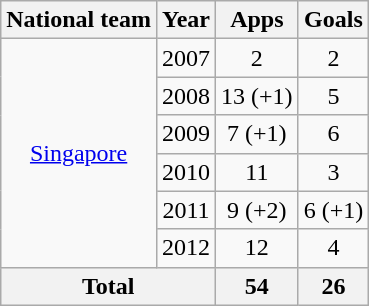<table class="wikitable" style="text-align:center">
<tr>
<th>National team</th>
<th>Year</th>
<th>Apps</th>
<th>Goals</th>
</tr>
<tr>
<td rowspan="6"><a href='#'>Singapore</a></td>
<td>2007</td>
<td>2</td>
<td>2</td>
</tr>
<tr>
<td>2008</td>
<td>13 (+1)</td>
<td>5</td>
</tr>
<tr>
<td>2009</td>
<td>7 (+1)</td>
<td>6</td>
</tr>
<tr>
<td>2010</td>
<td>11</td>
<td>3</td>
</tr>
<tr>
<td>2011</td>
<td>9 (+2)</td>
<td>6 (+1)</td>
</tr>
<tr>
<td>2012</td>
<td>12</td>
<td>4</td>
</tr>
<tr>
<th colspan="2">Total</th>
<th>54</th>
<th>26</th>
</tr>
</table>
